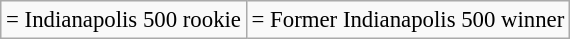<table class="wikitable" style="font-size: 95%;">
<tr>
<td><strong></strong> = Indianapolis 500 rookie</td>
<td><strong></strong> = Former Indianapolis 500 winner</td>
</tr>
</table>
